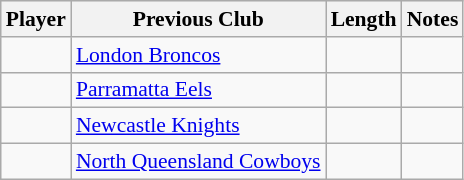<table class="wikitable" style="font-size:90%">
<tr bgcolor="#efefef">
<th>Player</th>
<th>Previous Club</th>
<th>Length</th>
<th>Notes</th>
</tr>
<tr>
<td></td>
<td><a href='#'>London Broncos</a></td>
<td></td>
<td></td>
</tr>
<tr>
<td></td>
<td><a href='#'>Parramatta Eels</a></td>
<td></td>
<td></td>
</tr>
<tr>
<td></td>
<td><a href='#'>Newcastle Knights</a></td>
<td></td>
<td></td>
</tr>
<tr>
<td></td>
<td><a href='#'>North Queensland Cowboys</a></td>
<td></td>
<td></td>
</tr>
</table>
